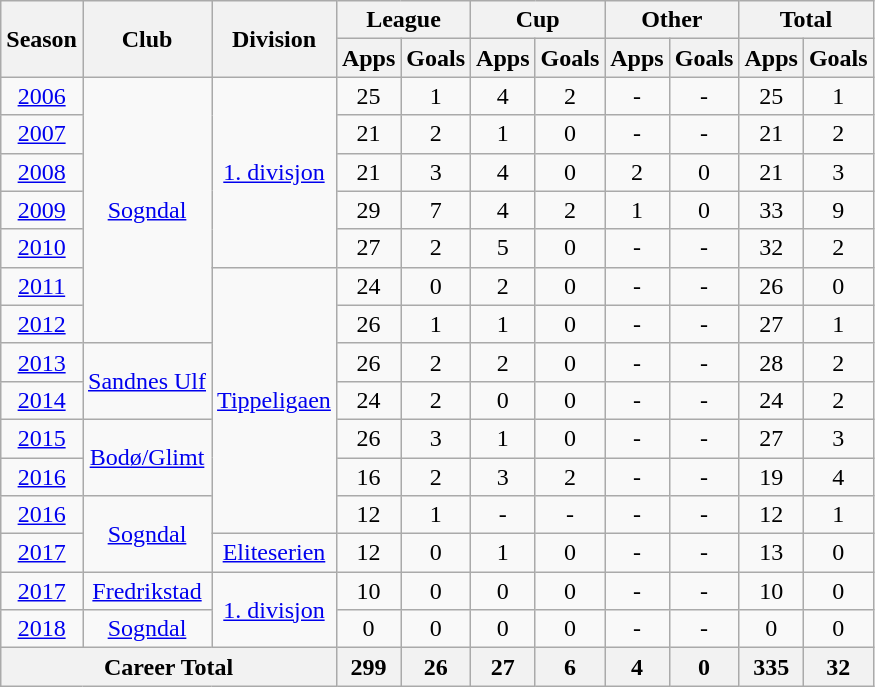<table class="wikitable" style="text-align: center;">
<tr>
<th rowspan="2">Season</th>
<th rowspan="2">Club</th>
<th rowspan="2">Division</th>
<th colspan="2">League</th>
<th colspan="2">Cup</th>
<th colspan="2">Other</th>
<th colspan="2">Total</th>
</tr>
<tr>
<th>Apps</th>
<th>Goals</th>
<th>Apps</th>
<th>Goals</th>
<th>Apps</th>
<th>Goals</th>
<th>Apps</th>
<th>Goals</th>
</tr>
<tr>
<td><a href='#'>2006</a></td>
<td rowspan="7" valign="center"><a href='#'>Sogndal</a></td>
<td rowspan="5" valign="center"><a href='#'>1. divisjon</a></td>
<td>25</td>
<td>1</td>
<td>4</td>
<td>2</td>
<td>-</td>
<td>-</td>
<td>25</td>
<td>1</td>
</tr>
<tr>
<td><a href='#'>2007</a></td>
<td>21</td>
<td>2</td>
<td>1</td>
<td>0</td>
<td>-</td>
<td>-</td>
<td>21</td>
<td>2</td>
</tr>
<tr>
<td><a href='#'>2008</a></td>
<td>21</td>
<td>3</td>
<td>4</td>
<td>0</td>
<td>2</td>
<td>0</td>
<td>21</td>
<td>3</td>
</tr>
<tr>
<td><a href='#'>2009</a></td>
<td>29</td>
<td>7</td>
<td>4</td>
<td>2</td>
<td>1</td>
<td>0</td>
<td>33</td>
<td>9</td>
</tr>
<tr>
<td><a href='#'>2010</a></td>
<td>27</td>
<td>2</td>
<td>5</td>
<td>0</td>
<td>-</td>
<td>-</td>
<td>32</td>
<td>2</td>
</tr>
<tr>
<td><a href='#'>2011</a></td>
<td rowspan="7" valign="center"><a href='#'>Tippeligaen</a></td>
<td>24</td>
<td>0</td>
<td>2</td>
<td>0</td>
<td>-</td>
<td>-</td>
<td>26</td>
<td>0</td>
</tr>
<tr>
<td><a href='#'>2012</a></td>
<td>26</td>
<td>1</td>
<td>1</td>
<td>0</td>
<td>-</td>
<td>-</td>
<td>27</td>
<td>1</td>
</tr>
<tr>
<td><a href='#'>2013</a></td>
<td rowspan="2" valign="center"><a href='#'>Sandnes Ulf</a></td>
<td>26</td>
<td>2</td>
<td>2</td>
<td>0</td>
<td>-</td>
<td>-</td>
<td>28</td>
<td>2</td>
</tr>
<tr>
<td><a href='#'>2014</a></td>
<td>24</td>
<td>2</td>
<td>0</td>
<td>0</td>
<td>-</td>
<td>-</td>
<td>24</td>
<td>2</td>
</tr>
<tr>
<td><a href='#'>2015</a></td>
<td rowspan="2" valign="center"><a href='#'>Bodø/Glimt</a></td>
<td>26</td>
<td>3</td>
<td>1</td>
<td>0</td>
<td>-</td>
<td>-</td>
<td>27</td>
<td>3</td>
</tr>
<tr>
<td><a href='#'>2016</a></td>
<td>16</td>
<td>2</td>
<td>3</td>
<td>2</td>
<td>-</td>
<td>-</td>
<td>19</td>
<td>4</td>
</tr>
<tr>
<td><a href='#'>2016</a></td>
<td rowspan="2" valign="center"><a href='#'>Sogndal</a></td>
<td>12</td>
<td>1</td>
<td>-</td>
<td>-</td>
<td>-</td>
<td>-</td>
<td>12</td>
<td>1</td>
</tr>
<tr>
<td><a href='#'>2017</a></td>
<td rowspan="1" valign="center"><a href='#'>Eliteserien</a></td>
<td>12</td>
<td>0</td>
<td>1</td>
<td>0</td>
<td>-</td>
<td>-</td>
<td>13</td>
<td>0</td>
</tr>
<tr>
<td><a href='#'>2017</a></td>
<td rowspan="1" valign="center"><a href='#'>Fredrikstad</a></td>
<td rowspan="2" valign="center"><a href='#'>1. divisjon</a></td>
<td>10</td>
<td>0</td>
<td>0</td>
<td>0</td>
<td>-</td>
<td>-</td>
<td>10</td>
<td>0</td>
</tr>
<tr>
<td><a href='#'>2018</a></td>
<td rowspan="1" valign="center"><a href='#'>Sogndal</a></td>
<td>0</td>
<td>0</td>
<td>0</td>
<td>0</td>
<td>-</td>
<td>-</td>
<td>0</td>
<td>0</td>
</tr>
<tr>
<th colspan="3">Career Total</th>
<th>299</th>
<th>26</th>
<th>27</th>
<th>6</th>
<th>4</th>
<th>0</th>
<th>335</th>
<th>32</th>
</tr>
</table>
